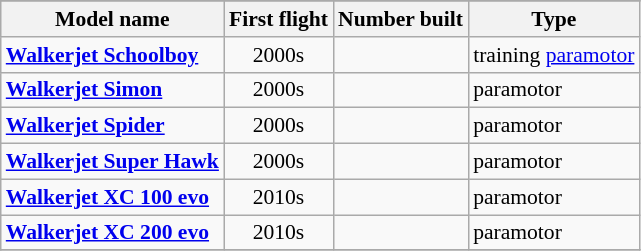<table class="wikitable" align=center style="font-size:90%;">
<tr>
</tr>
<tr style="background:#efefef;">
<th>Model name</th>
<th>First flight</th>
<th>Number built</th>
<th>Type</th>
</tr>
<tr>
<td align=left><strong><a href='#'>Walkerjet Schoolboy</a></strong></td>
<td align=center>2000s</td>
<td align=center></td>
<td align=left>training <a href='#'>paramotor</a></td>
</tr>
<tr>
<td align=left><strong><a href='#'>Walkerjet Simon</a></strong></td>
<td align=center>2000s</td>
<td align=center></td>
<td align=left>paramotor</td>
</tr>
<tr>
<td align=left><strong><a href='#'>Walkerjet Spider</a></strong></td>
<td align=center>2000s</td>
<td align=center></td>
<td align=left>paramotor</td>
</tr>
<tr>
<td align=left><strong><a href='#'>Walkerjet Super Hawk</a></strong></td>
<td align=center>2000s</td>
<td align=center></td>
<td align=left>paramotor</td>
</tr>
<tr>
<td align=left><strong><a href='#'>Walkerjet XC 100 evo</a></strong></td>
<td align=center>2010s</td>
<td align=center></td>
<td align=left>paramotor</td>
</tr>
<tr>
<td align=left><strong><a href='#'>Walkerjet XC 200 evo</a></strong></td>
<td align=center>2010s</td>
<td align=center></td>
<td align=left>paramotor</td>
</tr>
<tr>
</tr>
</table>
